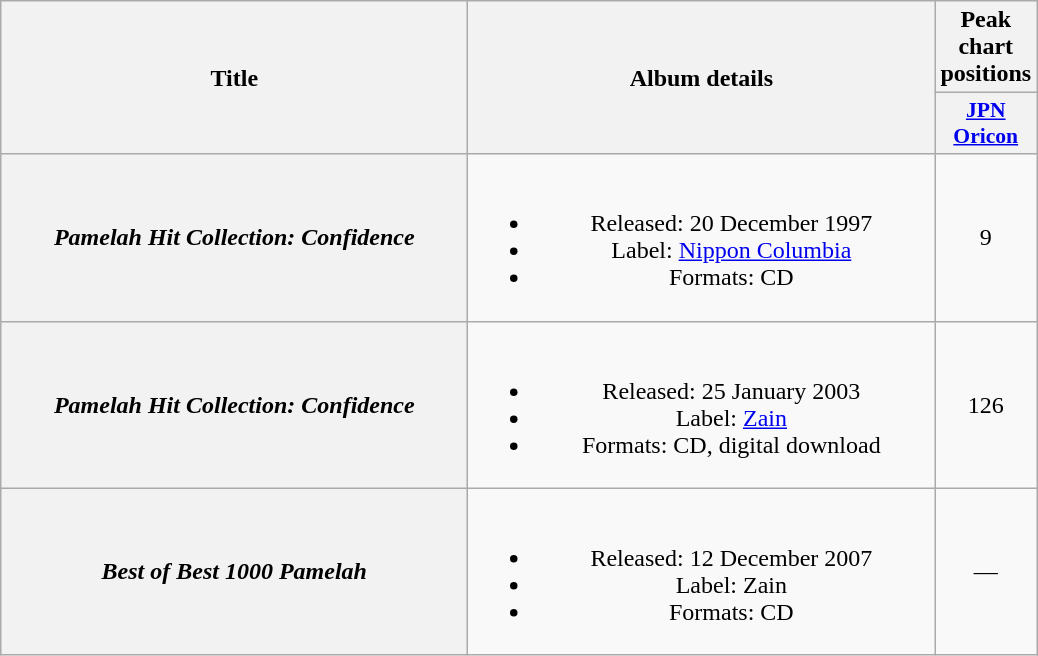<table class="wikitable plainrowheaders" style="text-align:center;">
<tr>
<th scope="col" rowspan="2" style="width:19em;">Title</th>
<th scope="col" rowspan="2" style="width:19em;">Album details</th>
<th scope="col">Peak chart positions</th>
</tr>
<tr>
<th scope="col" style="width:2.9em;font-size:90%;"><a href='#'>JPN<br>Oricon</a><br></th>
</tr>
<tr>
<th scope="row"><em>Pamelah Hit Collection: Confidence</em></th>
<td><br><ul><li>Released: 20 December 1997</li><li>Label: <a href='#'>Nippon Columbia</a></li><li>Formats: CD</li></ul></td>
<td>9</td>
</tr>
<tr>
<th scope="row"><em>Pamelah Hit Collection: Confidence</em></th>
<td><br><ul><li>Released: 25 January 2003</li><li>Label: <a href='#'>Zain</a></li><li>Formats: CD, digital download</li></ul></td>
<td>126</td>
</tr>
<tr>
<th scope="row"><em>Best of Best 1000 Pamelah</em></th>
<td><br><ul><li>Released: 12 December 2007</li><li>Label: Zain</li><li>Formats: CD</li></ul></td>
<td>—</td>
</tr>
</table>
